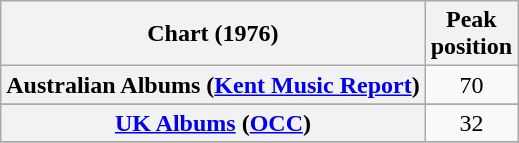<table class="wikitable sortable plainrowheaders">
<tr>
<th scope="col">Chart (1976)</th>
<th scope="col">Peak<br>position</th>
</tr>
<tr>
<th scope="row">Australian Albums (<a href='#'>Kent Music Report</a>)</th>
<td style="text-align:center;">70</td>
</tr>
<tr>
</tr>
<tr>
</tr>
<tr>
<th scope="row"><a href='#'>UK Albums</a> (<a href='#'>OCC</a>)</th>
<td style="text-align:center;">32</td>
</tr>
<tr>
</tr>
</table>
